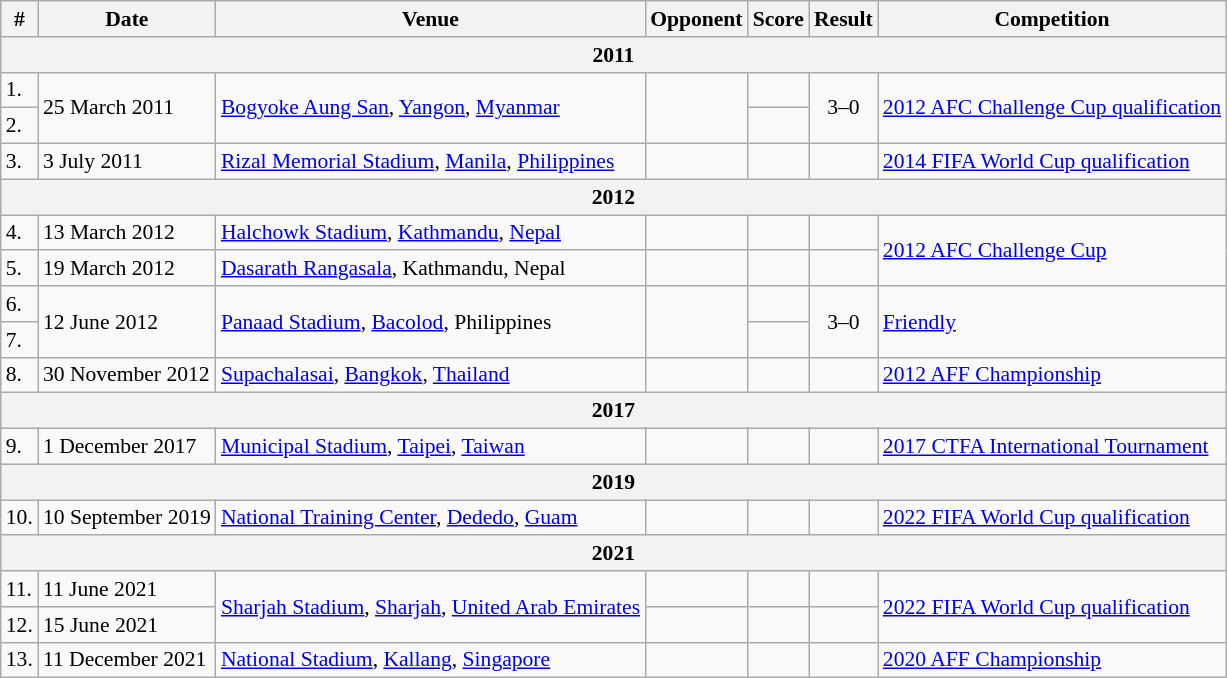<table class="wikitable" style="font-size:90%">
<tr>
<th>#</th>
<th>Date</th>
<th>Venue</th>
<th>Opponent</th>
<th>Score</th>
<th>Result</th>
<th>Competition</th>
</tr>
<tr>
<th colspan="7">2011</th>
</tr>
<tr>
<td>1.</td>
<td rowspan=2>25 March 2011</td>
<td rowspan=2><a href='#'>Bogyoke Aung San</a>, <a href='#'>Yangon</a>, <a href='#'>Myanmar</a></td>
<td rowspan=2></td>
<td></td>
<td rowspan=2 style="text-align:center;">3–0</td>
<td rowspan=2><a href='#'>2012 AFC Challenge Cup qualification</a></td>
</tr>
<tr>
<td>2.</td>
<td></td>
</tr>
<tr>
<td>3.</td>
<td>3 July 2011</td>
<td><a href='#'>Rizal Memorial Stadium</a>, <a href='#'>Manila</a>, <a href='#'>Philippines</a></td>
<td></td>
<td></td>
<td></td>
<td><a href='#'>2014 FIFA World Cup qualification</a></td>
</tr>
<tr>
<th colspan="7">2012</th>
</tr>
<tr>
<td>4.</td>
<td>13 March 2012</td>
<td><a href='#'>Halchowk Stadium</a>, <a href='#'>Kathmandu</a>, <a href='#'>Nepal</a></td>
<td></td>
<td></td>
<td></td>
<td rowspan="2"><a href='#'>2012 AFC Challenge Cup</a></td>
</tr>
<tr>
<td>5.</td>
<td>19 March 2012</td>
<td><a href='#'>Dasarath Rangasala</a>, Kathmandu, Nepal</td>
<td></td>
<td></td>
<td></td>
</tr>
<tr>
<td>6.</td>
<td rowspan=2>12 June 2012</td>
<td rowspan=2><a href='#'>Panaad Stadium</a>, <a href='#'>Bacolod</a>, Philippines</td>
<td rowspan=2></td>
<td></td>
<td rowspan=2 style="text-align:center;">3–0</td>
<td rowspan=2><a href='#'>Friendly</a></td>
</tr>
<tr>
<td>7.</td>
<td></td>
</tr>
<tr>
<td>8.</td>
<td>30 November 2012</td>
<td><a href='#'>Supachalasai</a>, <a href='#'>Bangkok</a>, <a href='#'>Thailand</a></td>
<td></td>
<td></td>
<td></td>
<td><a href='#'>2012 AFF Championship</a></td>
</tr>
<tr>
<th colspan="7">2017</th>
</tr>
<tr>
<td>9.</td>
<td>1 December 2017</td>
<td><a href='#'>Municipal Stadium</a>, <a href='#'>Taipei</a>, <a href='#'>Taiwan</a></td>
<td></td>
<td></td>
<td></td>
<td><a href='#'>2017 CTFA International Tournament</a></td>
</tr>
<tr>
<th colspan="7">2019</th>
</tr>
<tr>
<td>10.</td>
<td>10 September 2019</td>
<td><a href='#'>National Training Center</a>, <a href='#'>Dededo</a>, <a href='#'>Guam</a></td>
<td></td>
<td></td>
<td></td>
<td><a href='#'>2022 FIFA World Cup qualification</a></td>
</tr>
<tr>
<th colspan="7">2021</th>
</tr>
<tr>
<td>11.</td>
<td>11 June 2021</td>
<td rowspan=2><a href='#'>Sharjah Stadium</a>, <a href='#'>Sharjah</a>, <a href='#'>United Arab Emirates</a></td>
<td></td>
<td></td>
<td></td>
<td rowspan=2><a href='#'>2022 FIFA World Cup qualification</a></td>
</tr>
<tr>
<td>12.</td>
<td>15 June 2021</td>
<td></td>
<td></td>
<td></td>
</tr>
<tr>
<td>13.</td>
<td>11 December 2021</td>
<td><a href='#'>National Stadium</a>, <a href='#'>Kallang</a>, <a href='#'>Singapore</a></td>
<td></td>
<td></td>
<td></td>
<td><a href='#'>2020 AFF Championship</a></td>
</tr>
</table>
